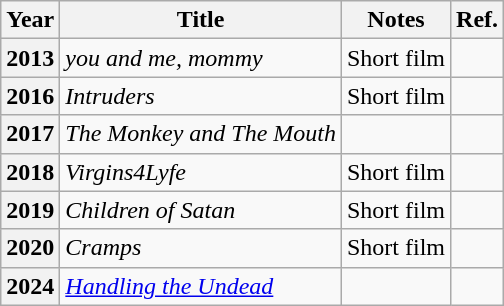<table class="wikitable sortable plainrowheaders">
<tr>
<th scope="col">Year</th>
<th scope="col">Title</th>
<th scope="col">Notes</th>
<th scope="col">Ref.</th>
</tr>
<tr>
<th scope="row">2013</th>
<td><em>you and me, mommy</em></td>
<td>Short film</td>
<td align="center"></td>
</tr>
<tr>
<th scope="row">2016</th>
<td><em>Intruders</em></td>
<td>Short film</td>
<td align="center"></td>
</tr>
<tr>
<th scope="row">2017</th>
<td><em>The Monkey and The Mouth</em></td>
<td></td>
<td align="center"></td>
</tr>
<tr>
<th scope="row">2018</th>
<td><em>Virgins4Lyfe</em></td>
<td>Short film</td>
<td align="center"></td>
</tr>
<tr>
<th scope="row">2019</th>
<td><em>Children of Satan</em></td>
<td>Short film</td>
<td align="center"></td>
</tr>
<tr>
<th scope="row">2020</th>
<td><em>Cramps</em></td>
<td>Short film</td>
<td align="center"></td>
</tr>
<tr>
<th scope="row">2024</th>
<td><em><a href='#'>Handling the Undead</a></em></td>
<td></td>
<td align="center"></td>
</tr>
</table>
